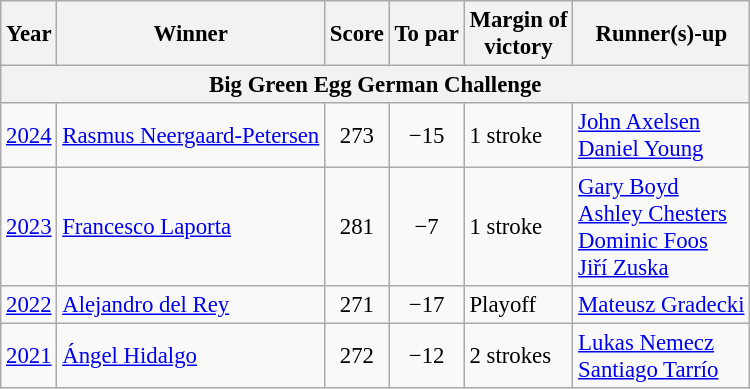<table class=wikitable style="font-size:95%">
<tr>
<th>Year</th>
<th>Winner</th>
<th>Score</th>
<th>To par</th>
<th>Margin of<br>victory</th>
<th>Runner(s)-up</th>
</tr>
<tr>
<th colspan=6>Big Green Egg German Challenge</th>
</tr>
<tr>
<td><a href='#'>2024</a></td>
<td> <a href='#'>Rasmus Neergaard-Petersen</a></td>
<td align=center>273</td>
<td align=center>−15</td>
<td>1 stroke</td>
<td> <a href='#'>John Axelsen</a><br> <a href='#'>Daniel Young</a></td>
</tr>
<tr>
<td><a href='#'>2023</a></td>
<td> <a href='#'>Francesco Laporta</a></td>
<td align=center>281</td>
<td align=center>−7</td>
<td>1 stroke</td>
<td> <a href='#'>Gary Boyd</a><br> <a href='#'>Ashley Chesters</a><br> <a href='#'>Dominic Foos</a><br> <a href='#'>Jiří Zuska</a></td>
</tr>
<tr>
<td><a href='#'>2022</a></td>
<td> <a href='#'>Alejandro del Rey</a></td>
<td align=center>271</td>
<td align=center>−17</td>
<td>Playoff</td>
<td> <a href='#'>Mateusz Gradecki</a></td>
</tr>
<tr>
<td><a href='#'>2021</a></td>
<td> <a href='#'>Ángel Hidalgo</a></td>
<td align=center>272</td>
<td align=center>−12</td>
<td>2 strokes</td>
<td> <a href='#'>Lukas Nemecz</a><br> <a href='#'>Santiago Tarrío</a></td>
</tr>
</table>
